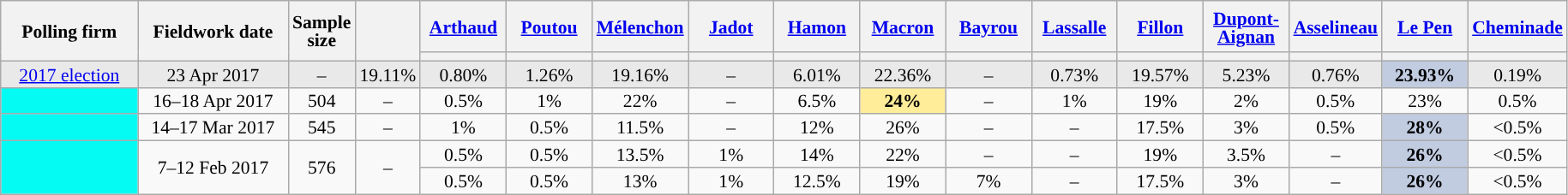<table class="wikitable sortable" style="text-align:center;font-size:90%;line-height:14px;">
<tr style="height:40px;">
<th style="width:100px;" rowspan="2">Polling firm</th>
<th style="width:110px;" rowspan="2">Fieldwork date</th>
<th style="width:35px;" rowspan="2">Sample<br>size</th>
<th style="width:30px;" rowspan="2"></th>
<th class="unsortable" style="width:60px;"><a href='#'>Arthaud</a><br></th>
<th class="unsortable" style="width:60px;"><a href='#'>Poutou</a><br></th>
<th class="unsortable" style="width:60px;"><a href='#'>Mélenchon</a><br></th>
<th class="unsortable" style="width:60px;"><a href='#'>Jadot</a><br></th>
<th class="unsortable" style="width:60px;"><a href='#'>Hamon</a><br></th>
<th class="unsortable" style="width:60px;"><a href='#'>Macron</a><br></th>
<th class="unsortable" style="width:60px;"><a href='#'>Bayrou</a><br></th>
<th class="unsortable" style="width:60px;"><a href='#'>Lassalle</a><br></th>
<th class="unsortable" style="width:60px;"><a href='#'>Fillon</a><br></th>
<th class="unsortable" style="width:60px;"><a href='#'>Dupont-Aignan</a><br></th>
<th class="unsortable" style="width:60px;"><a href='#'>Asselineau</a><br></th>
<th class="unsortable" style="width:60px;"><a href='#'>Le Pen</a><br></th>
<th class="unsortable" style="width:60px;"><a href='#'>Cheminade</a><br></th>
</tr>
<tr>
<th style="background:"></th>
<th style="background:"></th>
<th style="background:"></th>
<th style="background:"></th>
<th style="background:"></th>
<th style="background:"></th>
<th style="background:"></th>
<th style="background:"></th>
<th style="background:"></th>
<th style="background:"></th>
<th style="background:"></th>
<th style="background:"></th>
<th style="background:"></th>
</tr>
<tr style="background:#E9E9E9;">
<td><a href='#'>2017 election</a></td>
<td data-sort-value="2017-04-23">23 Apr 2017</td>
<td>–</td>
<td>19.11%</td>
<td>0.80%</td>
<td>1.26%</td>
<td>19.16%</td>
<td>–</td>
<td>6.01%</td>
<td>22.36%</td>
<td>–</td>
<td>0.73%</td>
<td>19.57%</td>
<td>5.23%</td>
<td>0.76%</td>
<td style="background:#C1CCE1;"><strong>23.93%</strong></td>
<td>0.19%</td>
</tr>
<tr>
<td style="background:#04FBF4;"></td>
<td data-sort-value="2017-04-18">16–18 Apr 2017</td>
<td>504</td>
<td>–</td>
<td>0.5%</td>
<td>1%</td>
<td>22%</td>
<td>–</td>
<td>6.5%</td>
<td style="background:#FFED99;"><strong>24%</strong></td>
<td>–</td>
<td>1%</td>
<td>19%</td>
<td>2%</td>
<td>0.5%</td>
<td>23%</td>
<td>0.5%</td>
</tr>
<tr>
<td style="background:#04FBF4;"></td>
<td data-sort-value="2017-03-17">14–17 Mar 2017</td>
<td>545</td>
<td>–</td>
<td>1%</td>
<td>0.5%</td>
<td>11.5%</td>
<td>–</td>
<td>12%</td>
<td>26%</td>
<td>–</td>
<td>–</td>
<td>17.5%</td>
<td>3%</td>
<td>0.5%</td>
<td style="background:#C1CCE1;"><strong>28%</strong></td>
<td data-sort-value="0%"><0.5%</td>
</tr>
<tr>
<td rowspan="2" style="background:#04FBF4;"></td>
<td rowspan="2" data-sort-value="2017-02-12">7–12 Feb 2017</td>
<td rowspan="2">576</td>
<td rowspan="2">–</td>
<td>0.5%</td>
<td>0.5%</td>
<td>13.5%</td>
<td>1%</td>
<td>14%</td>
<td>22%</td>
<td>–</td>
<td>–</td>
<td>19%</td>
<td>3.5%</td>
<td>–</td>
<td style="background:#C1CCE1;"><strong>26%</strong></td>
<td data-sort-value="0%"><0.5%</td>
</tr>
<tr>
<td>0.5%</td>
<td>0.5%</td>
<td>13%</td>
<td>1%</td>
<td>12.5%</td>
<td>19%</td>
<td>7%</td>
<td>–</td>
<td>17.5%</td>
<td>3%</td>
<td>–</td>
<td style="background:#C1CCE1;"><strong>26%</strong></td>
<td data-sort-value="0%"><0.5%</td>
</tr>
</table>
